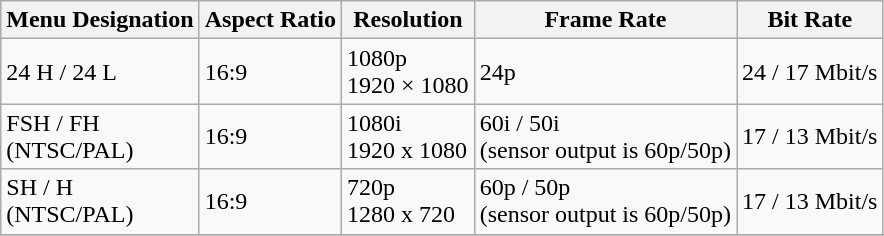<table class="wikitable plainlinks" border="1">
<tr>
<th>Menu Designation</th>
<th>Aspect Ratio</th>
<th>Resolution</th>
<th>Frame Rate</th>
<th>Bit Rate</th>
</tr>
<tr>
<td>24 H / 24 L</td>
<td>16:9</td>
<td>1080p<br>1920 × 1080</td>
<td>24p</td>
<td>24 / 17 Mbit/s</td>
</tr>
<tr>
<td>FSH / FH<br>(NTSC/PAL)</td>
<td>16:9</td>
<td>1080i<br>1920 x 1080</td>
<td>60i / 50i<br>(sensor output is 60p/50p)</td>
<td>17 / 13 Mbit/s</td>
</tr>
<tr>
<td>SH / H<br>(NTSC/PAL)</td>
<td>16:9</td>
<td>720p<br>1280 x 720</td>
<td>60p / 50p<br>(sensor output is 60p/50p)</td>
<td>17 / 13 Mbit/s</td>
</tr>
<tr>
</tr>
</table>
